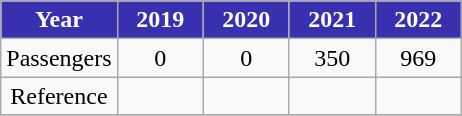<table class="sortable wikitable toccolours" style="text-align:center">
<tr>
<th style="background:#3830AE;color:white">Year</th>
<th style="background:#3830AE;color:white; width:50px">2019</th>
<th style="background:#3830AE;color:white; width:50px">2020</th>
<th style="background:#3830AE;color:white; width:50px">2021</th>
<th style="background:#3830AE;color:white; width:50px">2022</th>
</tr>
<tr>
<td>Passengers</td>
<td>0</td>
<td>0</td>
<td>350</td>
<td>969</td>
</tr>
<tr>
<td>Reference</td>
<td></td>
<td></td>
<td></td>
<td></td>
</tr>
<tr>
</tr>
</table>
